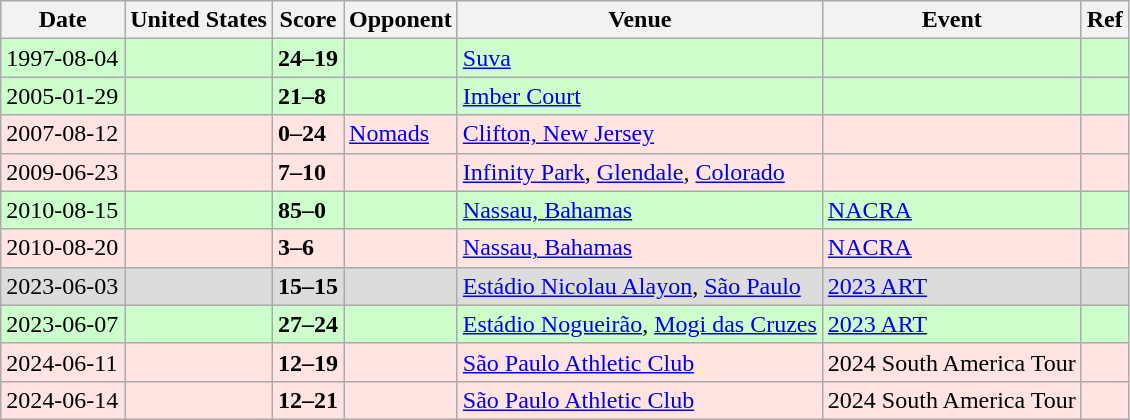<table class="wikitable sortable">
<tr>
<th style="width:11%">Date</th>
<th>United States</th>
<th>Score</th>
<th>Opponent</th>
<th>Venue</th>
<th>Event</th>
<th>Ref</th>
</tr>
<tr bgcolor=#ccffcc>
<td>1997-08-04</td>
<td align=right></td>
<td><strong>24–19</strong></td>
<td></td>
<td><a href='#'>Suva</a></td>
<td></td>
<td></td>
</tr>
<tr bgcolor=#ccffcc>
<td>2005-01-29</td>
<td align=right></td>
<td><strong>21–8</strong></td>
<td></td>
<td><a href='#'>Imber Court</a></td>
<td></td>
<td></td>
</tr>
<tr bgcolor=FFE4E1>
<td>2007-08-12</td>
<td align=right></td>
<td><strong>0–24</strong></td>
<td><a href='#'>Nomads</a></td>
<td><a href='#'>Clifton, New Jersey</a></td>
<td></td>
<td></td>
</tr>
<tr bgcolor=FFE4E1>
<td>2009-06-23</td>
<td align=right></td>
<td><strong>7–10</strong></td>
<td></td>
<td><a href='#'>Infinity Park</a>, <a href='#'>Glendale</a>, <a href='#'>Colorado</a></td>
<td></td>
<td></td>
</tr>
<tr bgcolor=#ccffcc>
<td>2010-08-15</td>
<td align=right></td>
<td><strong>85–0</strong></td>
<td></td>
<td><a href='#'>Nassau, Bahamas</a></td>
<td><a href='#'>NACRA</a></td>
<td></td>
</tr>
<tr bgcolor=FFE4E1>
<td>2010-08-20</td>
<td align=right></td>
<td><strong>3–6</strong></td>
<td></td>
<td><a href='#'>Nassau, Bahamas</a></td>
<td><a href='#'>NACRA</a></td>
<td></td>
</tr>
<tr bgcolor=DCDCDC>
<td>2023-06-03</td>
<td align=right></td>
<td><strong>15–15</strong></td>
<td></td>
<td><a href='#'>Estádio Nicolau Alayon</a>, <a href='#'>São Paulo</a></td>
<td><a href='#'>2023 ART</a></td>
<td></td>
</tr>
<tr bgcolor=#ccffcc>
<td>2023-06-07</td>
<td align=right></td>
<td><strong>27–24</strong></td>
<td></td>
<td><a href='#'>Estádio Nogueirão</a>, <a href='#'>Mogi das Cruzes</a></td>
<td><a href='#'>2023 ART</a></td>
<td></td>
</tr>
<tr bgcolor=FFE4E1>
<td>2024-06-11</td>
<td align=right></td>
<td><strong>12–19</strong></td>
<td></td>
<td><a href='#'>São Paulo Athletic Club</a></td>
<td>2024 South America Tour</td>
<td></td>
</tr>
<tr bgcolor=FFE4E1>
<td>2024-06-14</td>
<td align=right></td>
<td><strong>12–21</strong></td>
<td></td>
<td><a href='#'>São Paulo Athletic Club</a></td>
<td>2024 South America Tour</td>
<td></td>
</tr>
</table>
